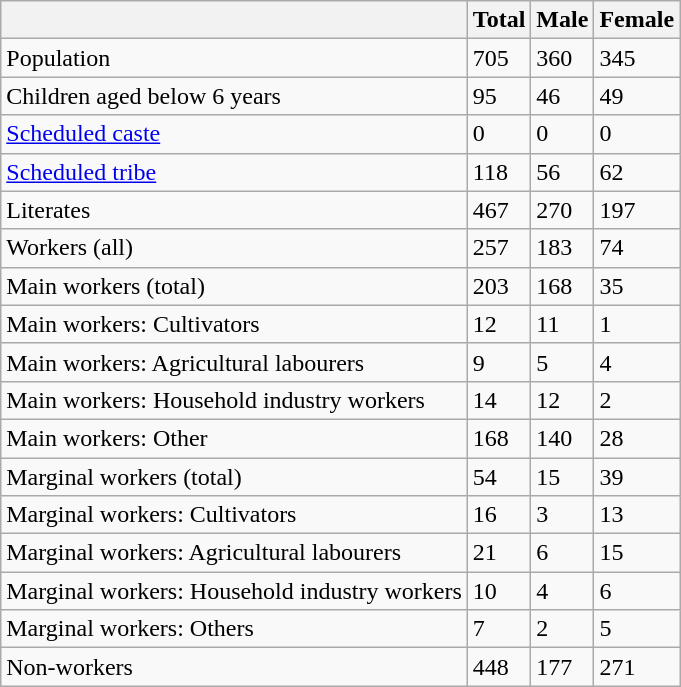<table class="wikitable sortable">
<tr>
<th></th>
<th>Total</th>
<th>Male</th>
<th>Female</th>
</tr>
<tr>
<td>Population</td>
<td>705</td>
<td>360</td>
<td>345</td>
</tr>
<tr>
<td>Children aged below 6 years</td>
<td>95</td>
<td>46</td>
<td>49</td>
</tr>
<tr>
<td><a href='#'>Scheduled caste</a></td>
<td>0</td>
<td>0</td>
<td>0</td>
</tr>
<tr>
<td><a href='#'>Scheduled tribe</a></td>
<td>118</td>
<td>56</td>
<td>62</td>
</tr>
<tr>
<td>Literates</td>
<td>467</td>
<td>270</td>
<td>197</td>
</tr>
<tr>
<td>Workers (all)</td>
<td>257</td>
<td>183</td>
<td>74</td>
</tr>
<tr>
<td>Main workers (total)</td>
<td>203</td>
<td>168</td>
<td>35</td>
</tr>
<tr>
<td>Main workers: Cultivators</td>
<td>12</td>
<td>11</td>
<td>1</td>
</tr>
<tr>
<td>Main workers: Agricultural labourers</td>
<td>9</td>
<td>5</td>
<td>4</td>
</tr>
<tr>
<td>Main workers: Household industry workers</td>
<td>14</td>
<td>12</td>
<td>2</td>
</tr>
<tr>
<td>Main workers: Other</td>
<td>168</td>
<td>140</td>
<td>28</td>
</tr>
<tr>
<td>Marginal workers (total)</td>
<td>54</td>
<td>15</td>
<td>39</td>
</tr>
<tr>
<td>Marginal workers: Cultivators</td>
<td>16</td>
<td>3</td>
<td>13</td>
</tr>
<tr>
<td>Marginal workers: Agricultural labourers</td>
<td>21</td>
<td>6</td>
<td>15</td>
</tr>
<tr>
<td>Marginal workers: Household industry workers</td>
<td>10</td>
<td>4</td>
<td>6</td>
</tr>
<tr>
<td>Marginal workers: Others</td>
<td>7</td>
<td>2</td>
<td>5</td>
</tr>
<tr>
<td>Non-workers</td>
<td>448</td>
<td>177</td>
<td>271</td>
</tr>
</table>
